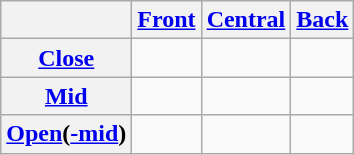<table class="wikitable" style="text-align:center;">
<tr>
<th></th>
<th><a href='#'>Front</a></th>
<th><a href='#'>Central</a></th>
<th><a href='#'>Back</a></th>
</tr>
<tr>
<th><a href='#'>Close</a></th>
<td></td>
<td></td>
<td></td>
</tr>
<tr>
<th><a href='#'>Mid</a></th>
<td></td>
<td></td>
<td></td>
</tr>
<tr>
<th><a href='#'>Open</a>(<a href='#'>-mid</a>)</th>
<td></td>
<td></td>
<td></td>
</tr>
</table>
